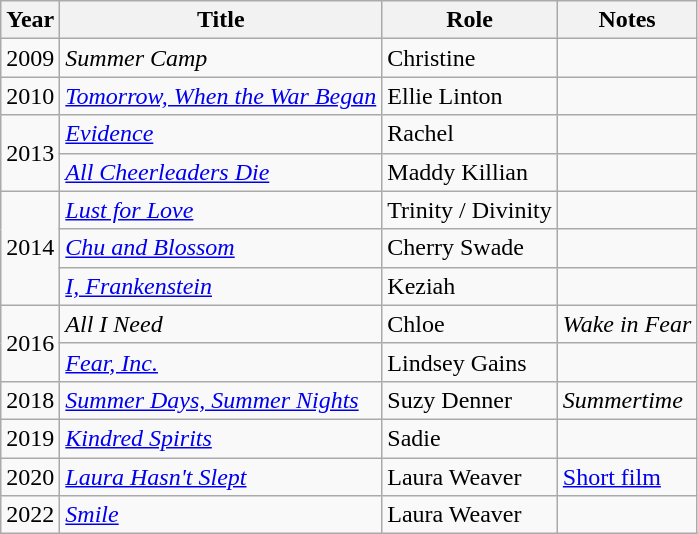<table class="wikitable sortable">
<tr>
<th>Year</th>
<th>Title</th>
<th>Role</th>
<th class="unsortable">Notes</th>
</tr>
<tr>
<td>2009</td>
<td><em>Summer Camp</em></td>
<td>Christine</td>
<td></td>
</tr>
<tr>
<td>2010</td>
<td><em><a href='#'>Tomorrow, When the War Began</a></em></td>
<td>Ellie Linton</td>
<td></td>
</tr>
<tr>
<td rowspan="2">2013</td>
<td><em><a href='#'>Evidence</a></em></td>
<td>Rachel</td>
<td></td>
</tr>
<tr>
<td><em><a href='#'>All Cheerleaders Die</a></em></td>
<td>Maddy Killian</td>
<td></td>
</tr>
<tr>
<td rowspan="3">2014</td>
<td><em><a href='#'>Lust for Love</a></em></td>
<td>Trinity / Divinity</td>
<td></td>
</tr>
<tr>
<td><em><a href='#'>Chu and Blossom</a></em></td>
<td>Cherry Swade</td>
<td></td>
</tr>
<tr>
<td><em><a href='#'>I, Frankenstein</a></em></td>
<td>Keziah</td>
<td></td>
</tr>
<tr>
<td rowspan="2">2016</td>
<td><em>All I Need</em></td>
<td>Chloe</td>
<td> <em>Wake in Fear</em></td>
</tr>
<tr>
<td><em><a href='#'>Fear, Inc.</a></em></td>
<td>Lindsey Gains</td>
<td></td>
</tr>
<tr>
<td>2018</td>
<td><em><a href='#'>Summer Days, Summer Nights</a></em></td>
<td>Suzy Denner</td>
<td> <em>Summertime</em></td>
</tr>
<tr>
<td>2019</td>
<td><em><a href='#'>Kindred Spirits</a></em></td>
<td>Sadie</td>
<td></td>
</tr>
<tr>
<td>2020</td>
<td><em><a href='#'>Laura Hasn't Slept</a></em></td>
<td>Laura Weaver</td>
<td><a href='#'>Short film</a></td>
</tr>
<tr>
<td>2022</td>
<td><em><a href='#'>Smile</a></em></td>
<td>Laura Weaver</td>
<td></td>
</tr>
</table>
